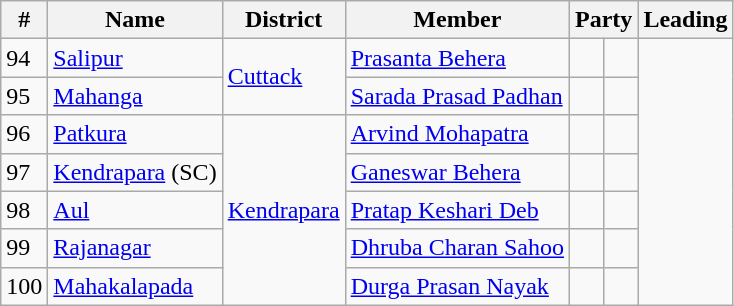<table class="wikitable sortable">
<tr>
<th>#</th>
<th>Name</th>
<th>District</th>
<th>Member</th>
<th colspan="2">Party</th>
<th colspan="2">Leading<br></th>
</tr>
<tr>
<td>94</td>
<td><a href='#'>Salipur</a></td>
<td rowspan="2"><a href='#'>Cuttack</a></td>
<td><a href='#'>Prasanta Behera</a></td>
<td></td>
<td></td>
</tr>
<tr>
<td>95</td>
<td><a href='#'>Mahanga</a></td>
<td><a href='#'>Sarada Prasad Padhan</a></td>
<td></td>
<td></td>
</tr>
<tr>
<td>96</td>
<td><a href='#'>Patkura</a></td>
<td rowspan="5"><a href='#'>Kendrapara</a></td>
<td><a href='#'>Arvind Mohapatra</a></td>
<td></td>
<td></td>
</tr>
<tr>
<td>97</td>
<td><a href='#'>Kendrapara</a> (SC)</td>
<td><a href='#'>Ganeswar Behera</a></td>
<td></td>
<td></td>
</tr>
<tr>
<td>98</td>
<td><a href='#'>Aul</a></td>
<td><a href='#'>Pratap Keshari Deb</a></td>
<td></td>
<td></td>
</tr>
<tr>
<td>99</td>
<td><a href='#'>Rajanagar</a></td>
<td><a href='#'>Dhruba Charan Sahoo</a></td>
<td></td>
<td></td>
</tr>
<tr>
<td>100</td>
<td><a href='#'>Mahakalapada</a></td>
<td><a href='#'>Durga Prasan Nayak</a></td>
<td></td>
<td></td>
</tr>
</table>
